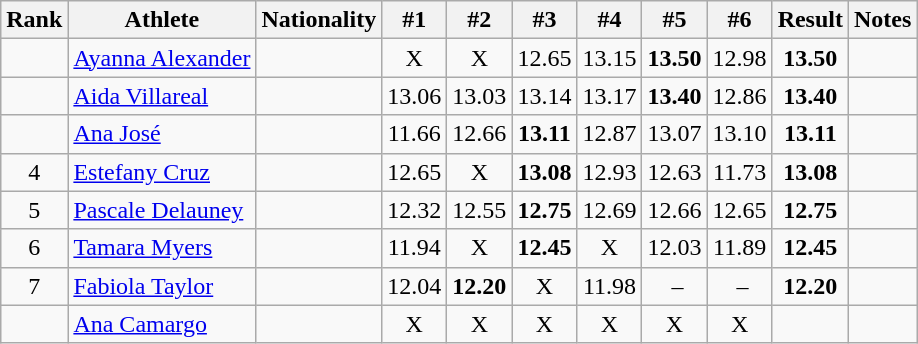<table class="wikitable sortable" style="text-align:center">
<tr>
<th>Rank</th>
<th>Athlete</th>
<th>Nationality</th>
<th>#1</th>
<th>#2</th>
<th>#3</th>
<th>#4</th>
<th>#5</th>
<th>#6</th>
<th>Result</th>
<th>Notes</th>
</tr>
<tr>
<td></td>
<td align=left><a href='#'>Ayanna Alexander</a></td>
<td align=left></td>
<td>X</td>
<td>X</td>
<td>12.65</td>
<td>13.15</td>
<td><strong>13.50</strong></td>
<td>12.98</td>
<td><strong>13.50</strong></td>
<td></td>
</tr>
<tr>
<td></td>
<td align=left><a href='#'>Aida Villareal</a></td>
<td align=left></td>
<td>13.06</td>
<td>13.03</td>
<td>13.14</td>
<td>13.17</td>
<td><strong>13.40</strong></td>
<td>12.86</td>
<td><strong>13.40</strong></td>
<td></td>
</tr>
<tr>
<td></td>
<td align=left><a href='#'>Ana José</a></td>
<td align=left></td>
<td>11.66</td>
<td>12.66</td>
<td><strong>13.11</strong></td>
<td>12.87</td>
<td>13.07</td>
<td>13.10</td>
<td><strong>13.11</strong></td>
<td></td>
</tr>
<tr>
<td>4</td>
<td align=left><a href='#'>Estefany Cruz</a></td>
<td align=left></td>
<td>12.65</td>
<td>X</td>
<td><strong>13.08</strong></td>
<td>12.93</td>
<td>12.63</td>
<td>11.73</td>
<td><strong>13.08</strong></td>
<td></td>
</tr>
<tr>
<td>5</td>
<td align=left><a href='#'>Pascale Delauney</a></td>
<td align=left></td>
<td>12.32</td>
<td>12.55</td>
<td><strong>12.75</strong></td>
<td>12.69</td>
<td>12.66</td>
<td>12.65</td>
<td><strong>12.75</strong></td>
<td></td>
</tr>
<tr>
<td>6</td>
<td align=left><a href='#'>Tamara Myers</a></td>
<td align=left></td>
<td>11.94</td>
<td>X</td>
<td><strong>12.45</strong></td>
<td>X</td>
<td>12.03</td>
<td>11.89</td>
<td><strong>12.45</strong></td>
<td></td>
</tr>
<tr>
<td>7</td>
<td align=left><a href='#'>Fabiola Taylor</a></td>
<td align=left></td>
<td>12.04</td>
<td><strong>12.20</strong></td>
<td>X</td>
<td>11.98</td>
<td> –</td>
<td> –</td>
<td><strong>12.20</strong></td>
<td></td>
</tr>
<tr>
<td></td>
<td align=left><a href='#'>Ana Camargo</a></td>
<td align=left></td>
<td>X</td>
<td>X</td>
<td>X</td>
<td>X</td>
<td>X</td>
<td>X</td>
<td><strong></strong></td>
<td></td>
</tr>
</table>
